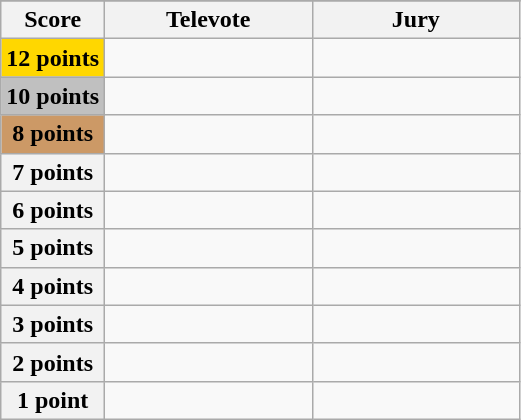<table class="wikitable">
<tr>
</tr>
<tr>
<th scope="col" width="20%">Score</th>
<th scope="col" width="40%">Televote</th>
<th scope="col" width="40%">Jury</th>
</tr>
<tr>
<th scope="row" style="background:gold">12 points</th>
<td></td>
<td></td>
</tr>
<tr>
<th scope="row" style="background:silver">10 points</th>
<td></td>
<td></td>
</tr>
<tr>
<th scope="row" style="background:#CC9966">8 points</th>
<td></td>
<td></td>
</tr>
<tr>
<th scope="row">7 points</th>
<td></td>
<td></td>
</tr>
<tr>
<th scope="row">6 points</th>
<td></td>
<td></td>
</tr>
<tr>
<th scope="row">5 points</th>
<td></td>
<td></td>
</tr>
<tr>
<th scope="row">4 points</th>
<td></td>
<td></td>
</tr>
<tr>
<th scope="row">3 points</th>
<td></td>
<td></td>
</tr>
<tr>
<th scope="row">2 points</th>
<td></td>
<td></td>
</tr>
<tr>
<th scope="row">1 point</th>
<td></td>
<td></td>
</tr>
</table>
